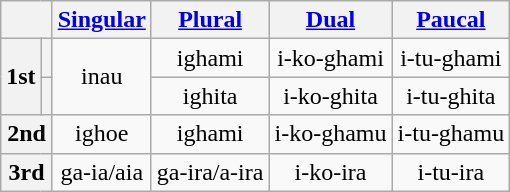<table class="wikitable" style="text-align: center;">
<tr>
<th colspan="2"></th>
<th><a href='#'>Singular</a></th>
<th><a href='#'>Plural</a></th>
<th><a href='#'>Dual</a></th>
<th><a href='#'>Paucal</a></th>
</tr>
<tr>
<th rowspan="2">1st</th>
<th></th>
<td rowspan="2">inau</td>
<td>ighami</td>
<td>i-ko-ghami</td>
<td>i-tu-ghami</td>
</tr>
<tr>
<th></th>
<td>ighita</td>
<td>i-ko-ghita</td>
<td>i-tu-ghita</td>
</tr>
<tr>
<th colspan="2">2nd</th>
<td>ighoe</td>
<td>ighami</td>
<td>i-ko-ghamu</td>
<td>i-tu-ghamu</td>
</tr>
<tr>
<th colspan="2">3rd</th>
<td>ga-ia/aia</td>
<td>ga-ira/a-ira</td>
<td>i-ko-ira</td>
<td>i-tu-ira</td>
</tr>
</table>
